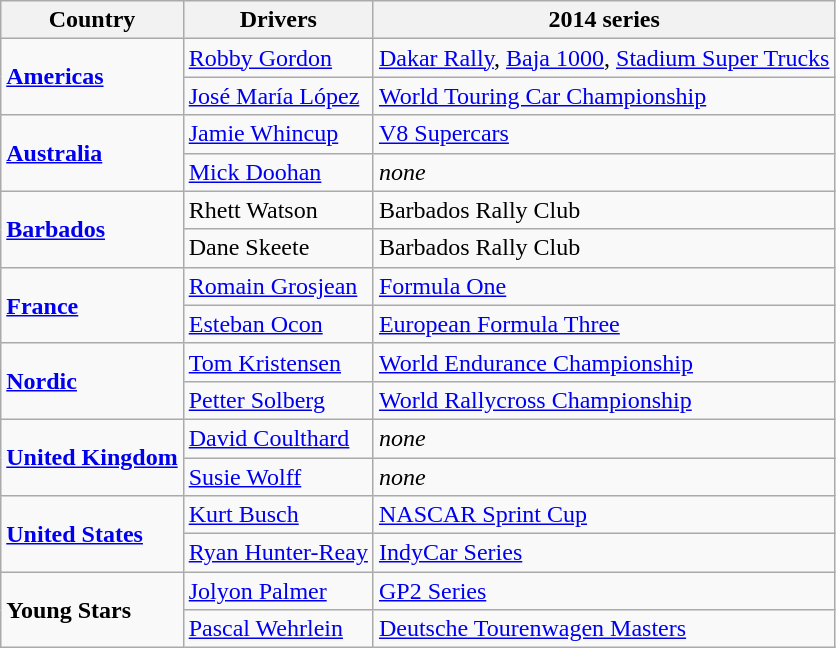<table class="wikitable">
<tr>
<th>Country</th>
<th>Drivers</th>
<th>2014 series</th>
</tr>
<tr>
<td rowspan=2><strong><a href='#'>Americas</a></strong></td>
<td> <a href='#'>Robby Gordon</a></td>
<td><a href='#'>Dakar Rally</a>, <a href='#'>Baja 1000</a>, <a href='#'>Stadium Super Trucks</a></td>
</tr>
<tr>
<td> <a href='#'>José María López</a></td>
<td><a href='#'>World Touring Car Championship</a></td>
</tr>
<tr>
<td rowspan=2><strong><a href='#'>Australia</a></strong></td>
<td> <a href='#'>Jamie Whincup</a></td>
<td><a href='#'>V8 Supercars</a></td>
</tr>
<tr>
<td> <a href='#'>Mick Doohan</a></td>
<td><em>none</em></td>
</tr>
<tr>
<td rowspan=2><strong> <a href='#'>Barbados</a></strong></td>
<td> Rhett Watson</td>
<td>Barbados Rally Club</td>
</tr>
<tr>
<td> Dane Skeete</td>
<td>Barbados Rally Club</td>
</tr>
<tr>
<td rowspan=2><strong><a href='#'>France</a></strong></td>
<td> <a href='#'>Romain Grosjean</a></td>
<td><a href='#'>Formula One</a></td>
</tr>
<tr>
<td> <a href='#'>Esteban Ocon</a></td>
<td><a href='#'>European Formula Three</a></td>
</tr>
<tr>
<td rowspan=2><strong><a href='#'>Nordic</a></strong></td>
<td> <a href='#'>Tom Kristensen</a></td>
<td><a href='#'>World Endurance Championship</a></td>
</tr>
<tr>
<td> <a href='#'>Petter Solberg</a></td>
<td><a href='#'>World Rallycross Championship</a></td>
</tr>
<tr>
<td rowspan=2><strong><a href='#'>United Kingdom</a></strong></td>
<td> <a href='#'>David Coulthard</a></td>
<td><em>none</em></td>
</tr>
<tr>
<td> <a href='#'>Susie Wolff</a></td>
<td><em>none</em></td>
</tr>
<tr>
<td rowspan=2><strong><a href='#'>United States</a></strong></td>
<td> <a href='#'>Kurt Busch</a></td>
<td><a href='#'>NASCAR Sprint Cup</a></td>
</tr>
<tr>
<td> <a href='#'>Ryan Hunter-Reay</a></td>
<td><a href='#'>IndyCar Series</a></td>
</tr>
<tr>
<td rowspan=2><strong>Young Stars</strong></td>
<td> <a href='#'>Jolyon Palmer</a></td>
<td><a href='#'>GP2 Series</a></td>
</tr>
<tr>
<td> <a href='#'>Pascal Wehrlein</a></td>
<td><a href='#'>Deutsche Tourenwagen Masters</a></td>
</tr>
</table>
